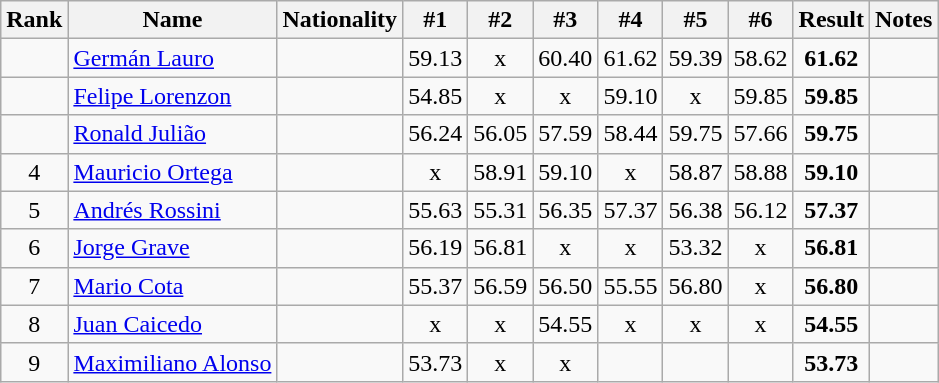<table class="wikitable sortable" style="text-align:center">
<tr>
<th>Rank</th>
<th>Name</th>
<th>Nationality</th>
<th>#1</th>
<th>#2</th>
<th>#3</th>
<th>#4</th>
<th>#5</th>
<th>#6</th>
<th>Result</th>
<th>Notes</th>
</tr>
<tr>
<td></td>
<td align=left><a href='#'>Germán Lauro</a></td>
<td align=left></td>
<td>59.13</td>
<td>x</td>
<td>60.40</td>
<td>61.62</td>
<td>59.39</td>
<td>58.62</td>
<td><strong>61.62</strong></td>
<td></td>
</tr>
<tr>
<td></td>
<td align=left><a href='#'>Felipe Lorenzon</a></td>
<td align=left></td>
<td>54.85</td>
<td>x</td>
<td>x</td>
<td>59.10</td>
<td>x</td>
<td>59.85</td>
<td><strong>59.85</strong></td>
<td><strong></strong></td>
</tr>
<tr>
<td></td>
<td align=left><a href='#'>Ronald Julião</a></td>
<td align=left></td>
<td>56.24</td>
<td>56.05</td>
<td>57.59</td>
<td>58.44</td>
<td>59.75</td>
<td>57.66</td>
<td><strong>59.75</strong></td>
<td></td>
</tr>
<tr>
<td>4</td>
<td align=left><a href='#'>Mauricio Ortega</a></td>
<td align=left></td>
<td>x</td>
<td>58.91</td>
<td>59.10</td>
<td>x</td>
<td>58.87</td>
<td>58.88</td>
<td><strong>59.10</strong></td>
<td></td>
</tr>
<tr>
<td>5</td>
<td align=left><a href='#'>Andrés Rossini</a></td>
<td align=left></td>
<td>55.63</td>
<td>55.31</td>
<td>56.35</td>
<td>57.37</td>
<td>56.38</td>
<td>56.12</td>
<td><strong>57.37</strong></td>
<td></td>
</tr>
<tr>
<td>6</td>
<td align=left><a href='#'>Jorge Grave</a></td>
<td align=left></td>
<td>56.19</td>
<td>56.81</td>
<td>x</td>
<td>x</td>
<td>53.32</td>
<td>x</td>
<td><strong>56.81</strong></td>
<td></td>
</tr>
<tr>
<td>7</td>
<td align=left><a href='#'>Mario Cota</a></td>
<td align=left></td>
<td>55.37</td>
<td>56.59</td>
<td>56.50</td>
<td>55.55</td>
<td>56.80</td>
<td>x</td>
<td><strong>56.80</strong></td>
<td></td>
</tr>
<tr>
<td>8</td>
<td align=left><a href='#'>Juan Caicedo</a></td>
<td align=left></td>
<td>x</td>
<td>x</td>
<td>54.55</td>
<td>x</td>
<td>x</td>
<td>x</td>
<td><strong>54.55</strong></td>
<td></td>
</tr>
<tr>
<td>9</td>
<td align=left><a href='#'>Maximiliano Alonso</a></td>
<td align=left></td>
<td>53.73</td>
<td>x</td>
<td>x</td>
<td></td>
<td></td>
<td></td>
<td><strong>53.73</strong></td>
<td></td>
</tr>
</table>
